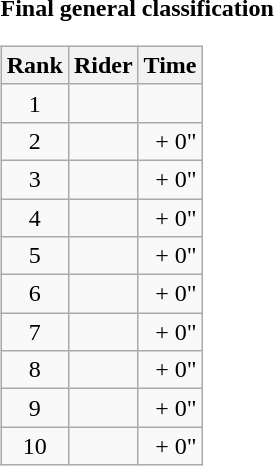<table>
<tr>
<td><strong>Final general classification</strong><br><table class="wikitable">
<tr>
<th scope="col">Rank</th>
<th scope="col">Rider</th>
<th scope="col">Time</th>
</tr>
<tr>
<td style="text-align:center;">1</td>
<td></td>
<td style="text-align:right;"></td>
</tr>
<tr>
<td style="text-align:center;">2</td>
<td></td>
<td style="text-align:right;">+ 0"</td>
</tr>
<tr>
<td style="text-align:center;">3</td>
<td></td>
<td style="text-align:right;">+ 0"</td>
</tr>
<tr>
<td style="text-align:center;">4</td>
<td></td>
<td style="text-align:right;">+ 0"</td>
</tr>
<tr>
<td style="text-align:center;">5</td>
<td></td>
<td style="text-align:right;">+ 0"</td>
</tr>
<tr>
<td style="text-align:center;">6</td>
<td></td>
<td style="text-align:right;">+ 0"</td>
</tr>
<tr>
<td style="text-align:center;">7</td>
<td></td>
<td style="text-align:right;">+ 0"</td>
</tr>
<tr>
<td style="text-align:center;">8</td>
<td></td>
<td style="text-align:right;">+ 0"</td>
</tr>
<tr>
<td style="text-align:center;">9</td>
<td></td>
<td style="text-align:right;">+ 0"</td>
</tr>
<tr>
<td style="text-align:center;">10</td>
<td></td>
<td style="text-align:right;">+ 0"</td>
</tr>
</table>
</td>
</tr>
</table>
